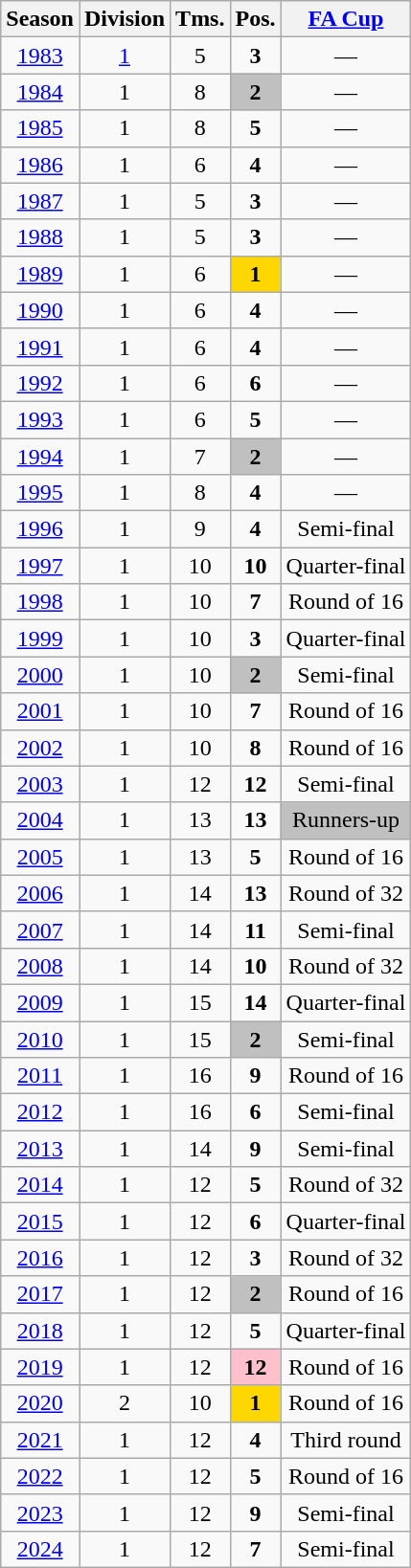<table class="wikitable">
<tr>
<th>Season</th>
<th>Division</th>
<th>Tms.</th>
<th>Pos.</th>
<th><a href='#'>FA Cup</a></th>
</tr>
<tr>
<td align=center><a href='#'>1983</a></td>
<td align=center><a href='#'>1</a></td>
<td align=center>5</td>
<td align=center><strong>3</strong></td>
<td align=center>—</td>
</tr>
<tr>
<td align=center><a href='#'>1984</a></td>
<td align=center>1</td>
<td align=center>8</td>
<td align=center bgcolor=silver><strong>2</strong></td>
<td align=center>—</td>
</tr>
<tr>
<td align=center><a href='#'>1985</a></td>
<td align=center>1</td>
<td align=center>8</td>
<td align=center><strong>5</strong></td>
<td align=center>—</td>
</tr>
<tr>
<td align=center><a href='#'>1986</a></td>
<td align=center>1</td>
<td align=center>6</td>
<td align=center><strong>4</strong></td>
<td align=center>—</td>
</tr>
<tr>
<td align=center><a href='#'>1987</a></td>
<td align=center>1</td>
<td align=center>5</td>
<td align=center><strong>3</strong></td>
<td align=center>—</td>
</tr>
<tr>
<td align=center><a href='#'>1988</a></td>
<td align=center>1</td>
<td align=center>5</td>
<td align=center><strong>3</strong></td>
<td align=center>—</td>
</tr>
<tr>
<td align=center><a href='#'>1989</a></td>
<td align=center>1</td>
<td align=center>6</td>
<td align=center bgcolor=gold><strong>1</strong></td>
<td align=center>—</td>
</tr>
<tr>
<td align=center><a href='#'>1990</a></td>
<td align=center>1</td>
<td align=center>6</td>
<td align=center><strong>4</strong></td>
<td align=center>—</td>
</tr>
<tr>
<td align=center><a href='#'>1991</a></td>
<td align=center>1</td>
<td align=center>6</td>
<td align=center><strong>4</strong></td>
<td align=center>—</td>
</tr>
<tr>
<td align=center><a href='#'>1992</a></td>
<td align=center>1</td>
<td align=center>6</td>
<td align=center><strong>6</strong></td>
<td align=center>—</td>
</tr>
<tr>
<td align=center><a href='#'>1993</a></td>
<td align=center>1</td>
<td align=center>6</td>
<td align=center><strong>5</strong></td>
<td align=center>—</td>
</tr>
<tr>
<td align=center><a href='#'>1994</a></td>
<td align=center>1</td>
<td align=center>7</td>
<td align=center bgcolor=silver><strong>2</strong></td>
<td align=center>—</td>
</tr>
<tr>
<td align=center><a href='#'>1995</a></td>
<td align=center>1</td>
<td align=center>8</td>
<td align=center><strong>4</strong></td>
<td align=center>—</td>
</tr>
<tr>
<td align=center><a href='#'>1996</a></td>
<td align=center>1</td>
<td align=center>9</td>
<td align=center><strong>4</strong></td>
<td align=center>Semi-final</td>
</tr>
<tr>
<td align=center><a href='#'>1997</a></td>
<td align=center>1</td>
<td align=center>10</td>
<td align=center><strong>10</strong></td>
<td align=center>Quarter-final</td>
</tr>
<tr>
<td align=center><a href='#'>1998</a></td>
<td align=center>1</td>
<td align=center>10</td>
<td align=center><strong>7</strong></td>
<td align=center>Round of 16</td>
</tr>
<tr>
<td align=center><a href='#'>1999</a></td>
<td align=center>1</td>
<td align=center>10</td>
<td align=center><strong>3</strong></td>
<td align=center>Quarter-final</td>
</tr>
<tr>
<td align=center><a href='#'>2000</a></td>
<td align=center>1</td>
<td align=center>10</td>
<td align=center bgcolor=silver><strong>2</strong></td>
<td align=center>Semi-final</td>
</tr>
<tr>
<td align=center><a href='#'>2001</a></td>
<td align=center>1</td>
<td align=center>10</td>
<td align=center><strong>7</strong></td>
<td align=center>Round of 16</td>
</tr>
<tr>
<td align=center><a href='#'>2002</a></td>
<td align=center>1</td>
<td align=center>10</td>
<td align=center><strong>8</strong></td>
<td align=center>Round of 16</td>
</tr>
<tr>
<td align=center><a href='#'>2003</a></td>
<td align=center>1</td>
<td align=center>12</td>
<td align=center><strong>12</strong></td>
<td align=center>Semi-final</td>
</tr>
<tr>
<td align=center><a href='#'>2004</a></td>
<td align=center>1</td>
<td align=center>13</td>
<td align=center><strong>13</strong></td>
<td align=center bgcolor=silver>Runners-up</td>
</tr>
<tr>
<td align=center><a href='#'>2005</a></td>
<td align=center>1</td>
<td align=center>13</td>
<td align=center><strong>5</strong></td>
<td align=center>Round of 16</td>
</tr>
<tr>
<td align=center><a href='#'>2006</a></td>
<td align=center>1</td>
<td align=center>14</td>
<td align=center><strong>13</strong></td>
<td align=center>Round of 32</td>
</tr>
<tr>
<td align=center><a href='#'>2007</a></td>
<td align=center>1</td>
<td align=center>14</td>
<td align=center><strong>11</strong></td>
<td align=center>Semi-final</td>
</tr>
<tr>
<td align=center><a href='#'>2008</a></td>
<td align=center>1</td>
<td align=center>14</td>
<td align=center><strong>10</strong></td>
<td align=center>Round of 32</td>
</tr>
<tr>
<td align=center><a href='#'>2009</a></td>
<td align=center>1</td>
<td align=center>15</td>
<td align=center><strong>14</strong></td>
<td align=center>Quarter-final</td>
</tr>
<tr>
<td align=center><a href='#'>2010</a></td>
<td align=center>1</td>
<td align=center>15</td>
<td align=center bgcolor=silver><strong>2</strong></td>
<td align=center>Semi-final</td>
</tr>
<tr>
<td align=center><a href='#'>2011</a></td>
<td align=center>1</td>
<td align=center>16</td>
<td align=center><strong>9</strong></td>
<td align=center>Round of 16</td>
</tr>
<tr>
<td align=center><a href='#'>2012</a></td>
<td align=center>1</td>
<td align=center>16</td>
<td align=center><strong>6</strong></td>
<td align=center>Semi-final</td>
</tr>
<tr>
<td align=center><a href='#'>2013</a></td>
<td align=center>1</td>
<td align=center>14</td>
<td align=center><strong>9</strong></td>
<td align=center>Semi-final</td>
</tr>
<tr>
<td align=center><a href='#'>2014</a></td>
<td align=center>1</td>
<td align=center>12</td>
<td align=center><strong>5</strong></td>
<td align=center>Round of 32</td>
</tr>
<tr>
<td align=center><a href='#'>2015</a></td>
<td align=center>1</td>
<td align=center>12</td>
<td align=center><strong>6</strong></td>
<td align=center>Quarter-final</td>
</tr>
<tr>
<td align=center><a href='#'>2016</a></td>
<td align=center>1</td>
<td align=center>12</td>
<td align=center><strong>3</strong></td>
<td align=center>Round of 32</td>
</tr>
<tr>
<td align=center><a href='#'>2017</a></td>
<td align=center>1</td>
<td align=center>12</td>
<td align=center bgcolor=silver><strong>2</strong></td>
<td align=center>Round of 16</td>
</tr>
<tr>
<td align=center><a href='#'>2018</a></td>
<td align=center>1</td>
<td align=center>12</td>
<td align=center><strong>5</strong></td>
<td align=center>Quarter-final</td>
</tr>
<tr>
<td align=center><a href='#'>2019</a></td>
<td align=center>1</td>
<td align=center>12</td>
<td align=center bgcolor=pink><strong>12</strong></td>
<td align=center>Round of 16</td>
</tr>
<tr>
<td align=center><a href='#'>2020</a></td>
<td align=center>2</td>
<td align=center>10</td>
<td align=center bgcolor=gold><strong>1</strong></td>
<td align=center>Round of 16</td>
</tr>
<tr>
<td align=center><a href='#'>2021</a></td>
<td align=center>1</td>
<td align=center>12</td>
<td align=center><strong>4</strong></td>
<td align=center>Third round</td>
</tr>
<tr>
<td align=center><a href='#'>2022</a></td>
<td align=center>1</td>
<td align=center>12</td>
<td align=center><strong>5</strong></td>
<td align=center>Round of 16</td>
</tr>
<tr>
<td align=center><a href='#'>2023</a></td>
<td align=center>1</td>
<td align=center>12</td>
<td align=center><strong>9</strong></td>
<td align=center>Semi-final</td>
</tr>
<tr>
<td align=center><a href='#'>2024</a></td>
<td align=center>1</td>
<td align=center>12</td>
<td align=center><strong>7</strong></td>
<td align=center>Semi-final</td>
</tr>
</table>
